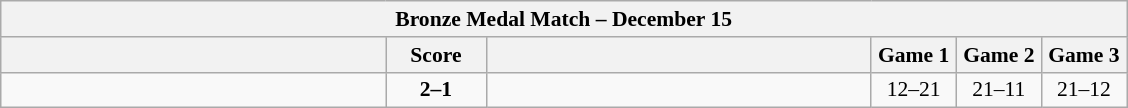<table class="wikitable" style="text-align: center; font-size:90% ">
<tr>
<th colspan=6>Bronze Medal Match – December 15</th>
</tr>
<tr>
<th align="right" width="250"></th>
<th width="60">Score</th>
<th align="left" width="250"></th>
<th width="50">Game 1</th>
<th width="50">Game 2</th>
<th width="50">Game 3</th>
</tr>
<tr>
<td align=left></td>
<td align=center><strong>2–1</strong></td>
<td align=left><strong></strong></td>
<td>12–21</td>
<td>21–11</td>
<td>21–12</td>
</tr>
</table>
